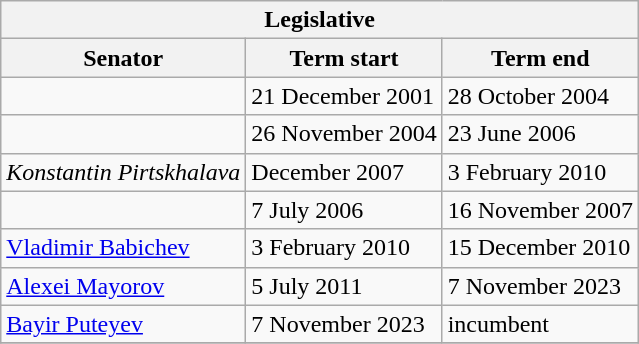<table class="wikitable sortable">
<tr>
<th colspan=3>Legislative</th>
</tr>
<tr>
<th>Senator</th>
<th>Term start</th>
<th>Term end</th>
</tr>
<tr>
<td></td>
<td>21 December 2001</td>
<td>28 October 2004</td>
</tr>
<tr>
<td></td>
<td>26 November 2004</td>
<td>23 June 2006</td>
</tr>
<tr>
<td><em>Konstantin Pirtskhalava</em></td>
<td>December 2007</td>
<td>3 February 2010</td>
</tr>
<tr>
<td></td>
<td>7 July 2006</td>
<td>16 November 2007</td>
</tr>
<tr>
<td><a href='#'>Vladimir Babichev</a></td>
<td>3 February 2010</td>
<td>15 December 2010</td>
</tr>
<tr>
<td><a href='#'>Alexei Mayorov</a></td>
<td>5 July 2011</td>
<td>7 November 2023</td>
</tr>
<tr>
<td><a href='#'>Bayir Puteyev</a></td>
<td>7 November 2023</td>
<td>incumbent</td>
</tr>
<tr>
</tr>
</table>
